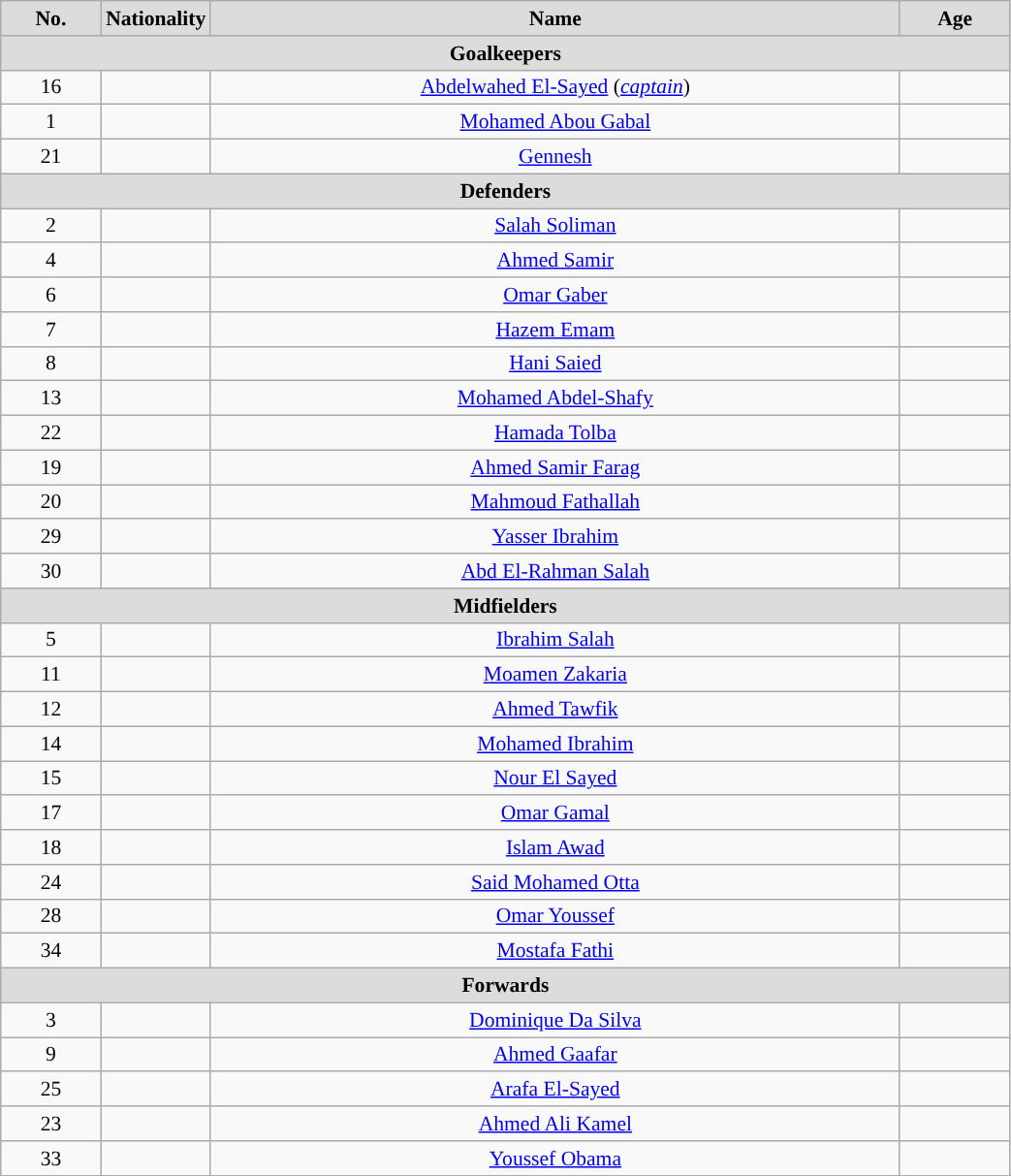<table class="wikitable" style="text-align:center; font-size:90%; width:55%">
<tr>
<th style="background:#DCDCDC; color:black;">No.</th>
<th style="background:#DCDCDC; color:black;" width=55;>Nationality</th>
<th style="background:#DCDCDC; color:black;">Name</th>
<th style="background:#DCDCDC; color:black;">Age</th>
</tr>
<tr>
<th colspan="8" style="background:#DCDCDC;">Goalkeepers</th>
</tr>
<tr>
<td>16</td>
<td></td>
<td><a href='#'>Abdelwahed El-Sayed</a> (<a href='#'><em>captain</em></a>)</td>
<td></td>
</tr>
<tr>
<td>1</td>
<td></td>
<td><a href='#'>Mohamed Abou Gabal</a></td>
<td></td>
</tr>
<tr>
<td>21</td>
<td></td>
<td><a href='#'>Gennesh</a></td>
<td></td>
</tr>
<tr>
<th colspan="8" style="background:#DCDCDC;">Defenders</th>
</tr>
<tr>
<td>2</td>
<td></td>
<td><a href='#'>Salah Soliman</a></td>
<td></td>
</tr>
<tr>
<td>4</td>
<td></td>
<td><a href='#'>Ahmed Samir</a></td>
<td></td>
</tr>
<tr>
<td>6</td>
<td></td>
<td><a href='#'>Omar Gaber</a></td>
<td></td>
</tr>
<tr>
<td>7</td>
<td></td>
<td><a href='#'>Hazem Emam</a></td>
<td></td>
</tr>
<tr>
<td>8</td>
<td></td>
<td><a href='#'>Hani Saied</a></td>
<td></td>
</tr>
<tr>
<td>13</td>
<td></td>
<td><a href='#'>Mohamed Abdel-Shafy</a></td>
<td></td>
</tr>
<tr>
<td>22</td>
<td></td>
<td><a href='#'>Hamada Tolba</a></td>
<td></td>
</tr>
<tr>
<td>19</td>
<td></td>
<td><a href='#'>Ahmed Samir Farag</a></td>
<td></td>
</tr>
<tr>
<td>20</td>
<td></td>
<td><a href='#'>Mahmoud Fathallah</a></td>
<td></td>
</tr>
<tr>
<td>29</td>
<td></td>
<td><a href='#'>Yasser Ibrahim</a></td>
<td></td>
</tr>
<tr>
<td>30</td>
<td></td>
<td><a href='#'>Abd El-Rahman Salah</a></td>
<td></td>
</tr>
<tr>
<th colspan="8" style="background:#DCDCDC;">Midfielders</th>
</tr>
<tr>
<td>5</td>
<td></td>
<td><a href='#'>Ibrahim Salah</a></td>
<td></td>
</tr>
<tr>
<td>11</td>
<td></td>
<td><a href='#'>Moamen Zakaria</a></td>
<td></td>
</tr>
<tr>
<td>12</td>
<td></td>
<td><a href='#'>Ahmed Tawfik</a></td>
<td></td>
</tr>
<tr>
<td>14</td>
<td></td>
<td><a href='#'>Mohamed Ibrahim</a></td>
<td></td>
</tr>
<tr>
<td>15</td>
<td></td>
<td><a href='#'>Nour El Sayed</a></td>
<td></td>
</tr>
<tr>
<td>17</td>
<td></td>
<td><a href='#'>Omar Gamal</a></td>
<td></td>
</tr>
<tr>
<td>18</td>
<td></td>
<td><a href='#'>Islam Awad</a></td>
<td></td>
</tr>
<tr>
<td>24</td>
<td></td>
<td><a href='#'>Said Mohamed Otta</a></td>
<td></td>
</tr>
<tr>
<td>28</td>
<td></td>
<td><a href='#'>Omar Youssef</a></td>
<td></td>
</tr>
<tr>
<td>34</td>
<td></td>
<td><a href='#'>Mostafa Fathi</a></td>
<td></td>
</tr>
<tr>
<th colspan="8" style="background:#DCDCDC;">Forwards</th>
</tr>
<tr>
<td>3</td>
<td></td>
<td><a href='#'>Dominique Da Silva</a></td>
<td></td>
</tr>
<tr>
<td>9</td>
<td></td>
<td><a href='#'>Ahmed Gaafar</a></td>
<td></td>
</tr>
<tr>
<td>25</td>
<td></td>
<td><a href='#'>Arafa El-Sayed</a></td>
<td></td>
</tr>
<tr>
<td>23</td>
<td></td>
<td><a href='#'>Ahmed Ali Kamel</a></td>
<td></td>
</tr>
<tr>
<td>33</td>
<td></td>
<td><a href='#'>Youssef Obama</a></td>
<td></td>
</tr>
<tr>
</tr>
</table>
